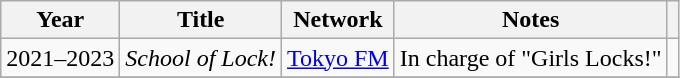<table class="wikitable">
<tr>
<th>Year</th>
<th>Title</th>
<th>Network</th>
<th>Notes</th>
<th class="unsortable"></th>
</tr>
<tr>
<td>2021–2023</td>
<td><em>School of Lock!</em></td>
<td><a href='#'>Tokyo FM</a></td>
<td>In charge of "Girls Locks!"</td>
<td></td>
</tr>
<tr>
</tr>
</table>
